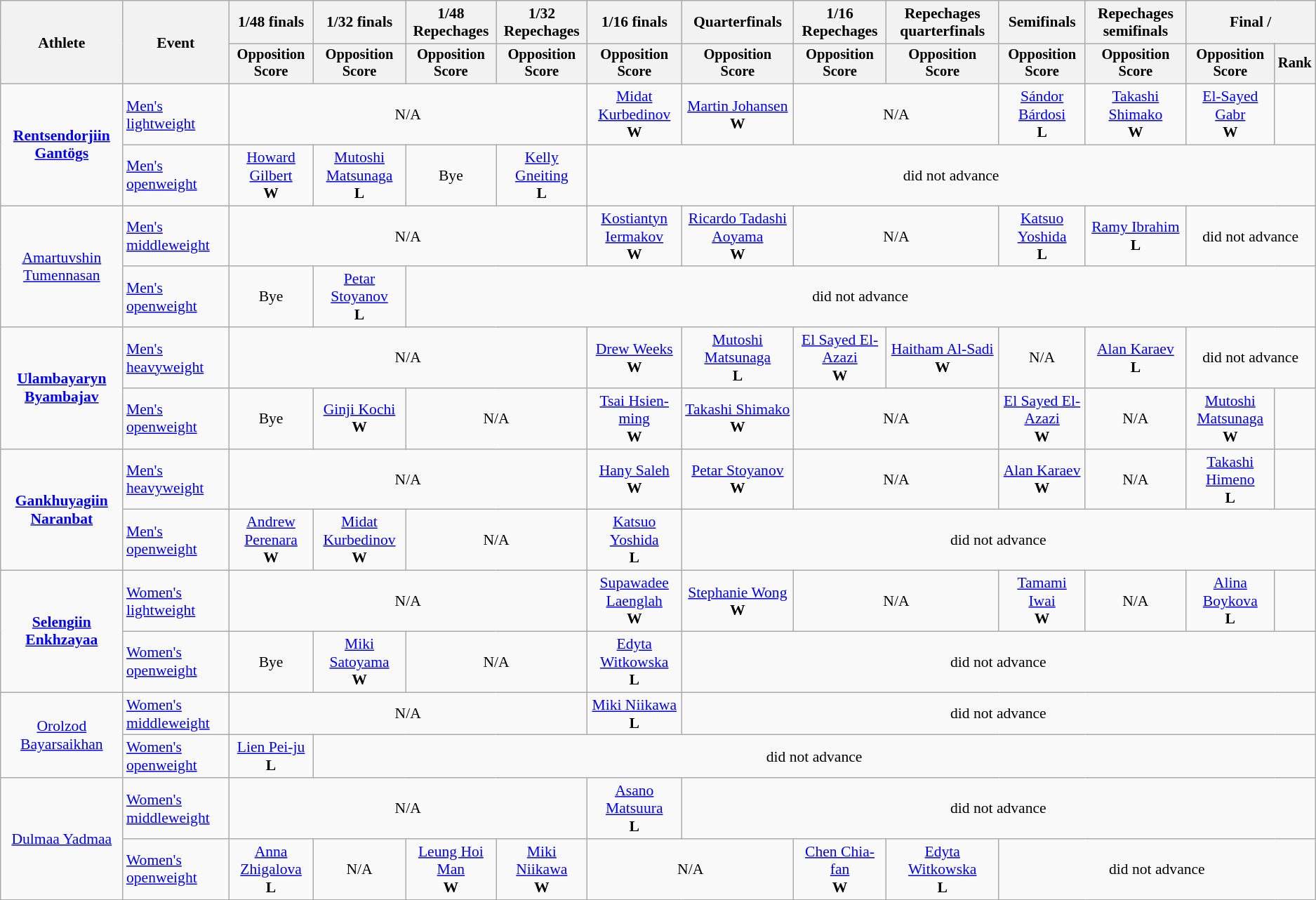<table class="wikitable" style="font-size:90%">
<tr>
<th rowspan=2>Athlete</th>
<th rowspan=2>Event</th>
<th>1/48 finals</th>
<th>1/32 finals</th>
<th>1/48 Repechages</th>
<th>1/32 Repechages</th>
<th>1/16 finals</th>
<th>Quarterfinals</th>
<th>1/16 Repechages</th>
<th>Repechages quarterfinals</th>
<th>Semifinals</th>
<th>Repechages semifinals</th>
<th colspan="2">Final / </th>
</tr>
<tr style="font-size:95%">
<th>Opposition<br>Score</th>
<th>Opposition<br>Score</th>
<th>Opposition<br>Score</th>
<th>Opposition<br>Score</th>
<th>Opposition<br>Score</th>
<th>Opposition<br>Score</th>
<th>Opposition<br>Score</th>
<th>Opposition<br>Score</th>
<th>Opposition<br>Score</th>
<th>Opposition<br>Score</th>
<th>Opposition<br>Score</th>
<th>Rank</th>
</tr>
<tr align=center>
<td rowspan=2><strong><a href='#'>Rentsendorjiin Gantögs</a></strong></td>
<td align=left><a href='#'>Men's lightweight</a></td>
<td colspan=4>N/A</td>
<td> <a href='#'>Midat Kurbedinov</a><br><strong>W</strong></td>
<td> <a href='#'>Martin Johansen</a><br><strong>W</strong></td>
<td colspan=2>N/A</td>
<td> <a href='#'>Sándor Bárdosi</a><br><strong>L</strong></td>
<td> <a href='#'>Takashi Shimako</a><br><strong>W</strong></td>
<td> <a href='#'>El-Sayed Gabr</a><br><strong>W</strong></td>
<td></td>
</tr>
<tr align=center>
<td align=left><a href='#'>Men's openweight</a></td>
<td> <a href='#'>Howard Gilbert</a><br><strong>W</strong></td>
<td> <a href='#'>Mutoshi Matsunaga</a><br><strong>L</strong></td>
<td>Bye</td>
<td> <a href='#'>Kelly Gneiting</a><br><strong>L</strong></td>
<td colspan=8>did not advance</td>
</tr>
<tr align=center>
<td rowspan=2><a href='#'>Amartuvshin Tumennasan</a></td>
<td align=left><a href='#'>Men's middleweight</a></td>
<td colspan=4>N/A</td>
<td> <a href='#'>Kostiantyn Iermakov</a><br><strong>W</strong></td>
<td> <a href='#'>Ricardo Tadashi Aoyama</a><br><strong>W</strong></td>
<td colspan=2>N/A</td>
<td> <a href='#'>Katsuo Yoshida</a><br><strong>L</strong></td>
<td> <a href='#'>Ramy Ibrahim</a><br><strong>L</strong></td>
<td colspan=2>did not advance</td>
</tr>
<tr align=center>
<td align=left><a href='#'>Men's openweight</a></td>
<td>Bye</td>
<td> <a href='#'>Petar Stoyanov</a><br><strong>L</strong></td>
<td colspan=10>did not advance</td>
</tr>
<tr align=center>
<td rowspan=2><strong><a href='#'>Ulambayaryn Byambajav</a></strong></td>
<td align=left><a href='#'>Men's heavyweight</a></td>
<td colspan=4>N/A</td>
<td> <a href='#'>Drew Weeks</a><br><strong>W</strong></td>
<td> <a href='#'>Mutoshi Matsunaga</a><br><strong>L</strong></td>
<td> <a href='#'>El Sayed El-Azazi</a><br><strong>W</strong></td>
<td> <a href='#'>Haitham Al-Sadi</a><br><strong>W</strong></td>
<td>N/A</td>
<td> <a href='#'>Alan Karaev</a><br><strong>L</strong></td>
<td colspan=2>did not advance</td>
</tr>
<tr align=center>
<td align=left><a href='#'>Men's openweight</a></td>
<td>Bye</td>
<td> <a href='#'>Ginji Kochi</a><br><strong>W</strong></td>
<td colspan=2>N/A</td>
<td> <a href='#'>Tsai Hsien-ming</a><br><strong>W</strong></td>
<td> <a href='#'>Takashi Shimako</a><br><strong>W</strong></td>
<td colspan=2>N/A</td>
<td> <a href='#'>El Sayed El-Azazi</a><br><strong>W</strong></td>
<td>N/A</td>
<td> <a href='#'>Mutoshi Matsunaga</a><br><strong>W</strong></td>
<td></td>
</tr>
<tr align=center>
<td rowspan=2><strong><a href='#'>Gankhuyagiin Naranbat</a></strong></td>
<td align=left><a href='#'>Men's heavyweight</a></td>
<td colspan=4>N/A</td>
<td> <a href='#'>Hany Saleh</a><br><strong>W</strong></td>
<td> <a href='#'>Petar Stoyanov</a><br><strong>W</strong></td>
<td colspan=2>N/A</td>
<td> <a href='#'>Alan Karaev</a><br><strong>W</strong></td>
<td>N/A</td>
<td> <a href='#'>Takashi Himeno</a><br><strong>L</strong></td>
<td></td>
</tr>
<tr align=center>
<td align=left><a href='#'>Men's openweight</a></td>
<td> <a href='#'>Andrew Perenara</a><br><strong>W</strong></td>
<td> <a href='#'>Midat Kurbedinov</a><br><strong>W</strong></td>
<td colspan=2>N/A</td>
<td> <a href='#'>Katsuo Yoshida</a><br><strong>L</strong></td>
<td colspan=7>did not advance</td>
</tr>
<tr align=center>
<td rowspan=2><strong><a href='#'>Selengiin Enkhzayaa</a></strong></td>
<td align=left><a href='#'>Women's lightweight</a></td>
<td colspan=4>N/A</td>
<td> <a href='#'>Supawadee Laenglah</a><br><strong>W</strong></td>
<td> <a href='#'>Stephanie Wong</a><br><strong>W</strong></td>
<td colspan=2>N/A</td>
<td> <a href='#'>Tamami Iwai</a><br><strong>W</strong></td>
<td>N/A</td>
<td> <a href='#'>Alina Boykova</a><br><strong>L</strong></td>
<td></td>
</tr>
<tr align=center>
<td align=left><a href='#'>Women's openweight</a></td>
<td>Bye</td>
<td> <a href='#'>Miki Satoyama</a><br><strong>W</strong></td>
<td colspan=2>N/A</td>
<td> <a href='#'>Edyta Witkowska</a><br><strong>L</strong></td>
<td colspan=8>did not advance</td>
</tr>
<tr align=center>
<td rowspan=2><a href='#'>Orolzod Bayarsaikhan</a></td>
<td align=left><a href='#'>Women's middleweight</a></td>
<td colspan=4>N/A</td>
<td> <a href='#'>Miki Niikawa</a><br><strong>L</strong></td>
<td colspan=7>did not advance</td>
</tr>
<tr align=center>
<td align=left><a href='#'>Women's openweight</a></td>
<td> <a href='#'>Lien Pei-ju</a><br><strong>L</strong></td>
<td colspan=11>did not advance</td>
</tr>
<tr align=center>
<td rowspan=2><a href='#'>Dulmaa Yadmaa</a></td>
<td align=left><a href='#'>Women's middleweight</a></td>
<td colspan=4>N/A</td>
<td> <a href='#'>Asano Matsuura</a><br><strong>L</strong></td>
<td colspan=7>did not advance</td>
</tr>
<tr align=center>
<td align=left><a href='#'>Women's openweight</a></td>
<td> <a href='#'>Anna Zhigalova</a><br><strong>L</strong></td>
<td>N/A</td>
<td> <a href='#'>Leung Hoi Man</a><br><strong>W</strong></td>
<td> <a href='#'>Miki Niikawa</a><br><strong>W</strong></td>
<td colspan=2>N/A</td>
<td> <a href='#'>Chen Chia-fan</a><br><strong>W</strong></td>
<td> <a href='#'>Edyta Witkowska</a><br><strong>L</strong></td>
<td colspan=4>did not advance</td>
</tr>
</table>
